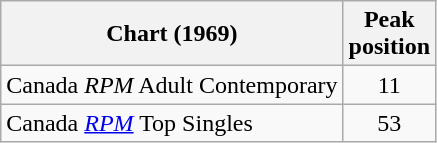<table class="wikitable">
<tr>
<th>Chart (1969)</th>
<th>Peak<br>position</th>
</tr>
<tr>
<td>Canada <em>RPM</em> Adult Contemporary</td>
<td style="text-align:center;">11</td>
</tr>
<tr>
<td>Canada <em><a href='#'>RPM</a></em> Top Singles</td>
<td style="text-align:center;">53</td>
</tr>
</table>
